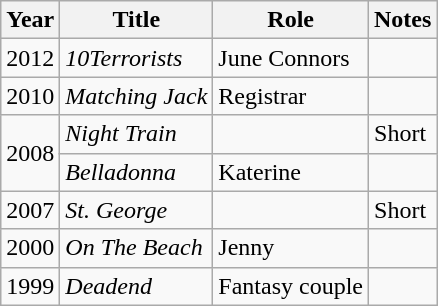<table class="wikitable sortable">
<tr>
<th>Year</th>
<th>Title</th>
<th>Role</th>
<th>Notes</th>
</tr>
<tr>
<td>2012</td>
<td><em>10Terrorists</em></td>
<td>June Connors</td>
<td></td>
</tr>
<tr>
<td>2010</td>
<td><em>Matching Jack</em></td>
<td>Registrar</td>
<td></td>
</tr>
<tr>
<td rowspan="2">2008</td>
<td><em>Night Train</em></td>
<td></td>
<td>Short</td>
</tr>
<tr>
<td><em>Belladonna</em></td>
<td>Katerine</td>
<td></td>
</tr>
<tr>
<td>2007</td>
<td><em>St. George</em></td>
<td></td>
<td>Short</td>
</tr>
<tr>
<td>2000</td>
<td><em>On The Beach</em></td>
<td>Jenny</td>
<td></td>
</tr>
<tr>
<td>1999</td>
<td><em>Deadend</em></td>
<td>Fantasy couple</td>
<td></td>
</tr>
</table>
